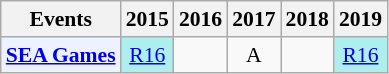<table class="wikitable" style="font-size: 90%; text-align:center">
<tr>
<th>Events</th>
<th>2015</th>
<th>2016</th>
<th>2017</th>
<th>2018</th>
<th>2019</th>
</tr>
<tr>
<td bgcolor="#ECF2FF"; align="left"><strong><a href='#'>SEA Games</a></strong></td>
<td bgcolor=AFEEEE><a href='#'>R16</a></td>
<td></td>
<td>A</td>
<td></td>
<td bgcolor=AFEEEE><a href='#'>R16</a></td>
</tr>
</table>
